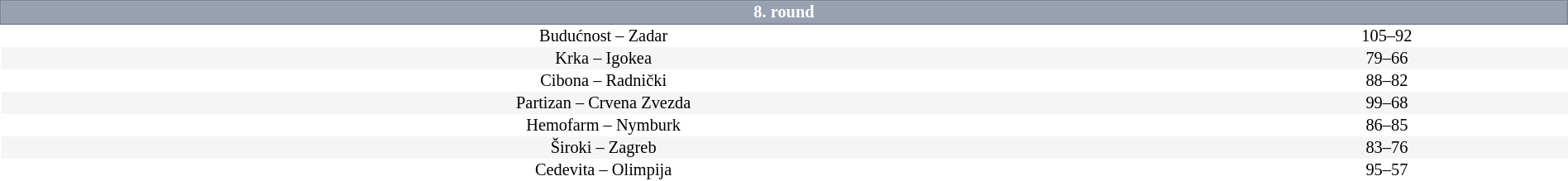<table border=0 cellspacing=0 cellpadding=1em style="font-size: 85%; border-collapse: collapse;" width=100%>
<tr>
<td colspan=5 bgcolor=#98A1B2 style="border:1px solid #7A8392; text-align:center; color:#FFFFFF;"><strong>8. round</strong></td>
</tr>
<tr align=center bgcolor=#FFFFFF>
<td>Budućnost – Zadar</td>
<td>105–92</td>
</tr>
<tr align=center bgcolor=#f5f5f5>
<td>Krka – Igokea</td>
<td>79–66</td>
</tr>
<tr align=center bgcolor=#FFFFFF>
<td>Cibona – Radnički</td>
<td>88–82</td>
</tr>
<tr align=center bgcolor=#f5f5f5>
<td>Partizan – Crvena Zvezda</td>
<td>99–68</td>
</tr>
<tr align=center bgcolor=#FFFFFF>
<td>Hemofarm – Nymburk</td>
<td>86–85</td>
</tr>
<tr align=center bgcolor=#f5f5f5>
<td>Široki – Zagreb</td>
<td>83–76</td>
</tr>
<tr align=center bgcolor=#FFFFFF>
<td>Cedevita – Olimpija</td>
<td>95–57</td>
</tr>
</table>
